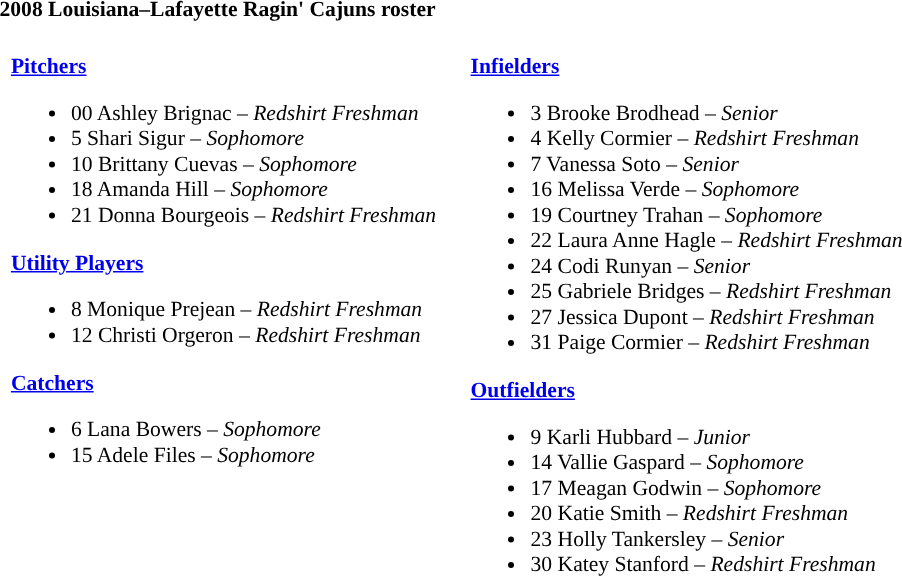<table class="toccolours" style="text-align: left; font-size:90%;">
<tr>
<th colspan="9">2008 Louisiana–Lafayette Ragin' Cajuns roster</th>
</tr>
<tr>
<td width="03"> </td>
<td valign="top"><br><strong><a href='#'>Pitchers</a></strong><ul><li>00 Ashley Brignac – <em>Redshirt Freshman</em></li><li>5 Shari Sigur – <em>Sophomore</em></li><li>10 Brittany Cuevas – <em>Sophomore</em></li><li>18 Amanda Hill – <em>Sophomore</em></li><li>21 Donna Bourgeois – <em>Redshirt Freshman</em></li></ul><strong><a href='#'>Utility Players</a></strong><ul><li>8 Monique Prejean – <em>Redshirt Freshman</em></li><li>12 Christi Orgeron – <em>Redshirt Freshman</em></li></ul><strong><a href='#'>Catchers</a></strong><ul><li>6 Lana Bowers – <em>Sophomore</em></li><li>15 Adele Files – <em>Sophomore</em></li></ul></td>
<td width="15"> </td>
<td valign="top"><br><strong><a href='#'>Infielders</a></strong><ul><li>3 Brooke Brodhead – <em>Senior</em></li><li>4 Kelly Cormier – <em>Redshirt Freshman</em></li><li>7 Vanessa Soto – <em>Senior</em></li><li>16 Melissa Verde – <em>Sophomore</em></li><li>19 Courtney Trahan – <em>Sophomore</em></li><li>22 Laura Anne Hagle – <em>Redshirt Freshman</em></li><li>24 Codi Runyan – <em>Senior</em></li><li>25 Gabriele Bridges – <em>Redshirt Freshman</em></li><li>27 Jessica Dupont – <em>Redshirt Freshman</em></li><li>31 Paige Cormier – <em>Redshirt Freshman</em></li></ul><strong><a href='#'>Outfielders</a></strong><ul><li>9 Karli Hubbard – <em>Junior</em></li><li>14 Vallie Gaspard – <em>Sophomore</em></li><li>17 Meagan Godwin – <em>Sophomore</em></li><li>20 Katie Smith – <em>Redshirt Freshman</em></li><li>23 Holly Tankersley – <em>Senior</em></li><li>30 Katey Stanford – <em>Redshirt Freshman</em></li></ul></td>
</tr>
</table>
